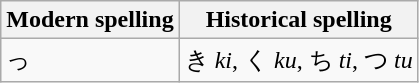<table class="wikitable">
<tr>
<th>Modern spelling</th>
<th>Historical spelling</th>
</tr>
<tr>
<td>っ</td>
<td>き <em>ki</em>, く <em>ku</em>, ち <em>ti</em>, つ <em>tu</em></td>
</tr>
</table>
